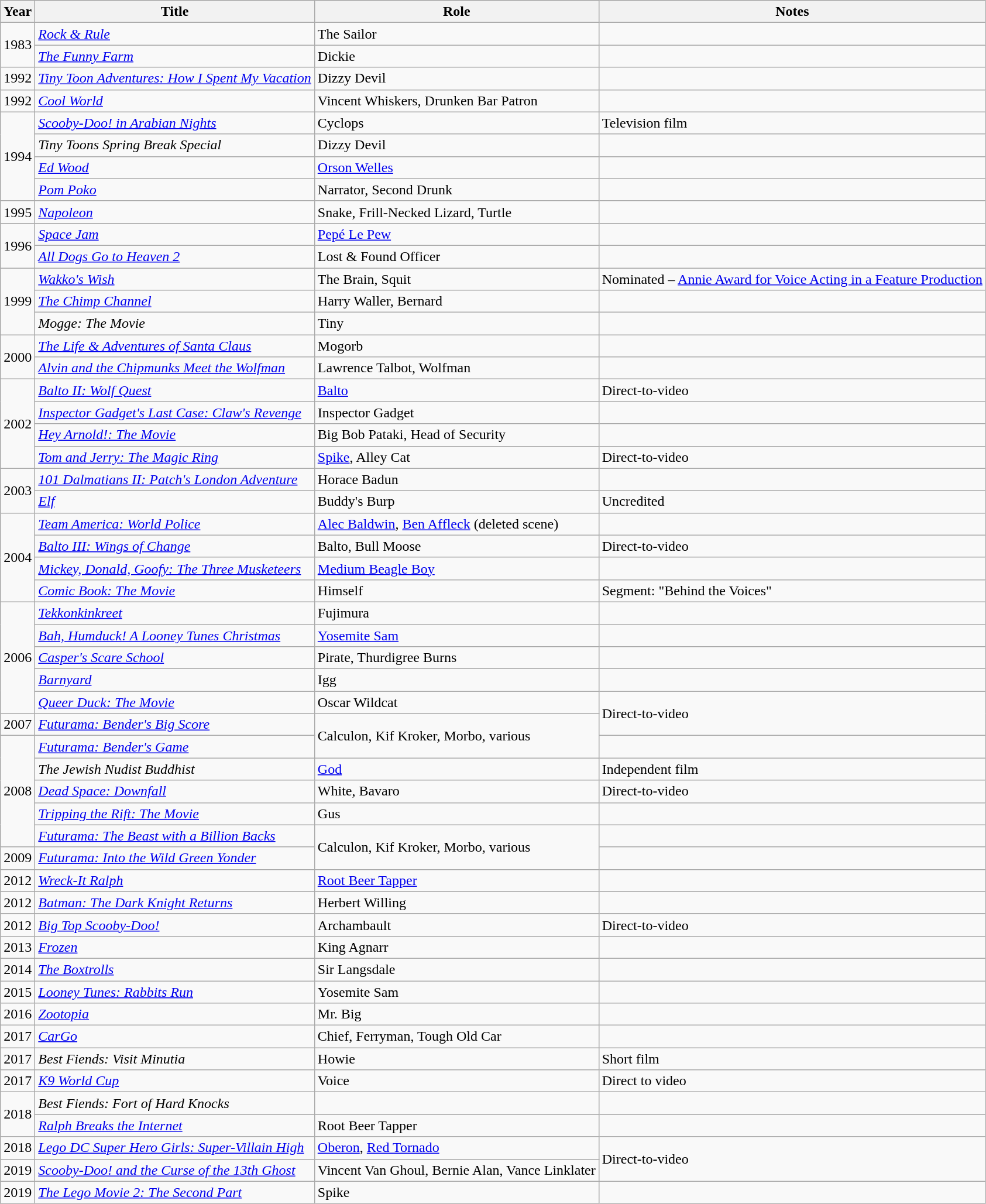<table class="wikitable sortable" >
<tr>
<th>Year</th>
<th>Title</th>
<th>Role</th>
<th class="unsortable">Notes</th>
</tr>
<tr>
<td rowspan=2>1983</td>
<td><em><a href='#'>Rock & Rule</a></em></td>
<td>The Sailor</td>
</tr>
<tr>
<td><em><a href='#'>The Funny Farm</a></em></td>
<td>Dickie</td>
<td></td>
</tr>
<tr>
<td>1992</td>
<td><em><a href='#'>Tiny Toon Adventures: How I Spent My Vacation</a></em></td>
<td>Dizzy Devil</td>
<td></td>
</tr>
<tr>
<td>1992</td>
<td><em><a href='#'>Cool World</a></em></td>
<td>Vincent Whiskers, Drunken Bar Patron</td>
<td></td>
</tr>
<tr>
<td rowspan="4">1994</td>
<td><em><a href='#'>Scooby-Doo! in Arabian Nights</a></em></td>
<td>Cyclops</td>
<td>Television film</td>
</tr>
<tr>
<td><em>Tiny Toons Spring Break Special</em></td>
<td>Dizzy Devil</td>
<td></td>
</tr>
<tr>
<td><em><a href='#'>Ed Wood</a></em></td>
<td><a href='#'>Orson Welles</a></td>
<td></td>
</tr>
<tr>
<td><em><a href='#'>Pom Poko</a></em></td>
<td>Narrator, Second Drunk</td>
<td></td>
</tr>
<tr>
<td>1995</td>
<td><em><a href='#'>Napoleon</a></em></td>
<td>Snake, Frill-Necked Lizard, Turtle</td>
<td></td>
</tr>
<tr>
<td rowspan=2>1996</td>
<td><em><a href='#'>Space Jam</a></em></td>
<td><a href='#'>Pepé Le Pew</a></td>
<td></td>
</tr>
<tr>
<td><em><a href='#'>All Dogs Go to Heaven 2</a></em></td>
<td>Lost & Found Officer</td>
<td></td>
</tr>
<tr>
<td rowspan=3>1999</td>
<td><em><a href='#'>Wakko's Wish</a></em></td>
<td>The Brain, Squit</td>
<td>Nominated – <a href='#'>Annie Award for Voice Acting in a Feature Production</a></td>
</tr>
<tr>
<td data-sort-value="Chimp Channel, The"><em><a href='#'>The Chimp Channel</a></em></td>
<td>Harry Waller, Bernard</td>
<td></td>
</tr>
<tr>
<td><em>Mogge: The Movie</em></td>
<td>Tiny</td>
<td></td>
</tr>
<tr>
<td rowspan="2">2000</td>
<td data-sort-value="Life & Adventures of Santa Claus, The"><em><a href='#'>The Life & Adventures of Santa Claus</a></em></td>
<td>Mogorb</td>
<td></td>
</tr>
<tr>
<td><em><a href='#'>Alvin and the Chipmunks Meet the Wolfman</a></em></td>
<td>Lawrence Talbot, Wolfman</td>
<td></td>
</tr>
<tr>
<td rowspan="4">2002</td>
<td><em><a href='#'>Balto II: Wolf Quest</a></em></td>
<td><a href='#'>Balto</a></td>
<td>Direct-to-video</td>
</tr>
<tr>
<td><em><a href='#'>Inspector Gadget's Last Case: Claw's Revenge</a></em></td>
<td>Inspector Gadget</td>
<td></td>
</tr>
<tr>
<td><em><a href='#'>Hey Arnold!: The Movie</a></em></td>
<td>Big Bob Pataki, Head of Security</td>
<td></td>
</tr>
<tr>
<td><em><a href='#'>Tom and Jerry: The Magic Ring</a></em></td>
<td><a href='#'>Spike</a>, Alley Cat</td>
<td>Direct-to-video</td>
</tr>
<tr>
<td rowspan=2>2003</td>
<td><em><a href='#'>101 Dalmatians II: Patch's London Adventure</a></em></td>
<td>Horace Badun</td>
<td></td>
</tr>
<tr>
<td><em><a href='#'>Elf</a></em></td>
<td>Buddy's Burp</td>
<td>Uncredited</td>
</tr>
<tr>
<td rowspan="4">2004</td>
<td><em><a href='#'>Team America: World Police</a></em></td>
<td><a href='#'>Alec Baldwin</a>, <a href='#'>Ben Affleck</a> (deleted scene)</td>
<td></td>
</tr>
<tr>
<td><em><a href='#'>Balto III: Wings of Change</a></em></td>
<td>Balto, Bull Moose</td>
<td>Direct-to-video</td>
</tr>
<tr>
<td><em><a href='#'>Mickey, Donald, Goofy: The Three Musketeers</a></em></td>
<td><a href='#'>Medium Beagle Boy</a></td>
<td></td>
</tr>
<tr>
<td><em><a href='#'>Comic Book: The Movie</a></em></td>
<td>Himself</td>
<td>Segment: "Behind the Voices"</td>
</tr>
<tr>
<td rowspan=5>2006</td>
<td><em><a href='#'>Tekkonkinkreet</a></em></td>
<td>Fujimura</td>
<td></td>
</tr>
<tr>
<td><em><a href='#'>Bah, Humduck! A Looney Tunes Christmas</a></em></td>
<td><a href='#'>Yosemite Sam</a></td>
<td></td>
</tr>
<tr>
<td><em><a href='#'>Casper's Scare School</a></em></td>
<td>Pirate, Thurdigree Burns</td>
<td></td>
</tr>
<tr>
<td><em><a href='#'>Barnyard</a></em></td>
<td>Igg</td>
<td></td>
</tr>
<tr>
<td><em><a href='#'>Queer Duck: The Movie</a></em></td>
<td>Oscar Wildcat</td>
<td rowspan="2">Direct-to-video</td>
</tr>
<tr>
<td>2007</td>
<td><em><a href='#'>Futurama: Bender's Big Score</a></em></td>
<td rowspan=2>Calculon, Kif Kroker, Morbo, various</td>
</tr>
<tr>
<td rowspan=5>2008</td>
<td><em><a href='#'>Futurama: Bender's Game</a></em></td>
<td></td>
</tr>
<tr>
<td data-sort-value="Jewish Nudist Buddhist, The"><em>The Jewish Nudist Buddhist</em></td>
<td><a href='#'>God</a></td>
<td>Independent film</td>
</tr>
<tr>
<td><em><a href='#'>Dead Space: Downfall</a></em></td>
<td>White, Bavaro</td>
<td>Direct-to-video</td>
</tr>
<tr>
<td><em><a href='#'>Tripping the Rift: The Movie</a></em></td>
<td>Gus</td>
<td></td>
</tr>
<tr>
<td><em><a href='#'>Futurama: The Beast with a Billion Backs</a></em></td>
<td rowspan="2">Calculon, Kif Kroker, Morbo, various</td>
<td></td>
</tr>
<tr>
<td>2009</td>
<td><em><a href='#'>Futurama: Into the Wild Green Yonder</a></em></td>
<td></td>
</tr>
<tr>
<td>2012</td>
<td><em><a href='#'>Wreck-It Ralph</a></em></td>
<td><a href='#'>Root Beer Tapper</a></td>
<td></td>
</tr>
<tr>
<td>2012</td>
<td><em><a href='#'>Batman: The Dark Knight Returns</a></em></td>
<td>Herbert Willing</td>
<td></td>
</tr>
<tr>
<td>2012</td>
<td><em><a href='#'>Big Top Scooby-Doo!</a></em></td>
<td>Archambault</td>
<td>Direct-to-video</td>
</tr>
<tr>
<td>2013</td>
<td><em><a href='#'>Frozen</a></em></td>
<td>King Agnarr</td>
<td></td>
</tr>
<tr>
<td>2014</td>
<td data-sort-value="Boxtrolls, The"><em><a href='#'>The Boxtrolls</a></em></td>
<td>Sir Langsdale</td>
<td></td>
</tr>
<tr>
<td>2015</td>
<td><em><a href='#'>Looney Tunes: Rabbits Run</a></em></td>
<td>Yosemite Sam</td>
<td></td>
</tr>
<tr>
<td>2016</td>
<td><em><a href='#'>Zootopia</a></em></td>
<td>Mr. Big</td>
<td></td>
</tr>
<tr>
<td>2017</td>
<td><em><a href='#'>CarGo</a></em></td>
<td>Chief, Ferryman, Tough Old Car</td>
<td></td>
</tr>
<tr>
<td>2017</td>
<td><em>Best Fiends: Visit Minutia</em></td>
<td>Howie</td>
<td>Short film</td>
</tr>
<tr>
<td>2017</td>
<td><em><a href='#'>K9 World Cup</a></em></td>
<td>Voice</td>
<td>Direct to video</td>
</tr>
<tr>
<td rowspan=2>2018</td>
<td><em>Best Fiends: Fort of Hard Knocks</em></td>
<td></td>
</tr>
<tr>
<td><em><a href='#'>Ralph Breaks the Internet</a></em></td>
<td>Root Beer Tapper</td>
<td></td>
</tr>
<tr>
<td>2018</td>
<td><em><a href='#'>Lego DC Super Hero Girls: Super-Villain High</a></em></td>
<td><a href='#'>Oberon</a>, <a href='#'>Red Tornado</a></td>
<td rowspan="2">Direct-to-video</td>
</tr>
<tr>
<td>2019</td>
<td><em><a href='#'>Scooby-Doo! and the Curse of the 13th Ghost</a></em></td>
<td>Vincent Van Ghoul, Bernie Alan, Vance Linklater</td>
</tr>
<tr>
<td>2019</td>
<td data-sort-value="Lego Movie 2: The Second Part, The"><em><a href='#'>The Lego Movie 2: The Second Part</a></em></td>
<td>Spike</td>
<td></td>
</tr>
</table>
